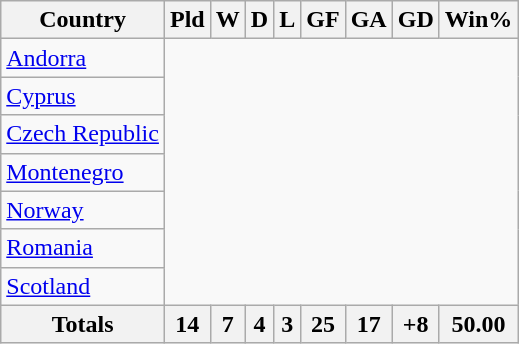<table class="wikitable sortable" style="text-align:center">
<tr>
<th>Country</th>
<th>Pld</th>
<th>W</th>
<th>D</th>
<th>L</th>
<th>GF</th>
<th>GA</th>
<th>GD</th>
<th>Win%</th>
</tr>
<tr>
<td align=left> <a href='#'>Andorra</a><br></td>
</tr>
<tr>
<td align=left> <a href='#'>Cyprus</a><br></td>
</tr>
<tr>
<td align=left> <a href='#'>Czech Republic</a><br></td>
</tr>
<tr>
<td align=left> <a href='#'>Montenegro</a><br></td>
</tr>
<tr>
<td align=left> <a href='#'>Norway</a><br></td>
</tr>
<tr>
<td align=left> <a href='#'>Romania</a><br></td>
</tr>
<tr>
<td align=left> <a href='#'>Scotland</a><br></td>
</tr>
<tr class="sortbottom">
<th>Totals</th>
<th><strong>14</strong></th>
<th><strong>7</strong></th>
<th><strong>4</strong></th>
<th><strong>3</strong></th>
<th><strong>25</strong></th>
<th><strong>17</strong></th>
<th><strong>+8</strong></th>
<th><strong>50.00</strong></th>
</tr>
</table>
